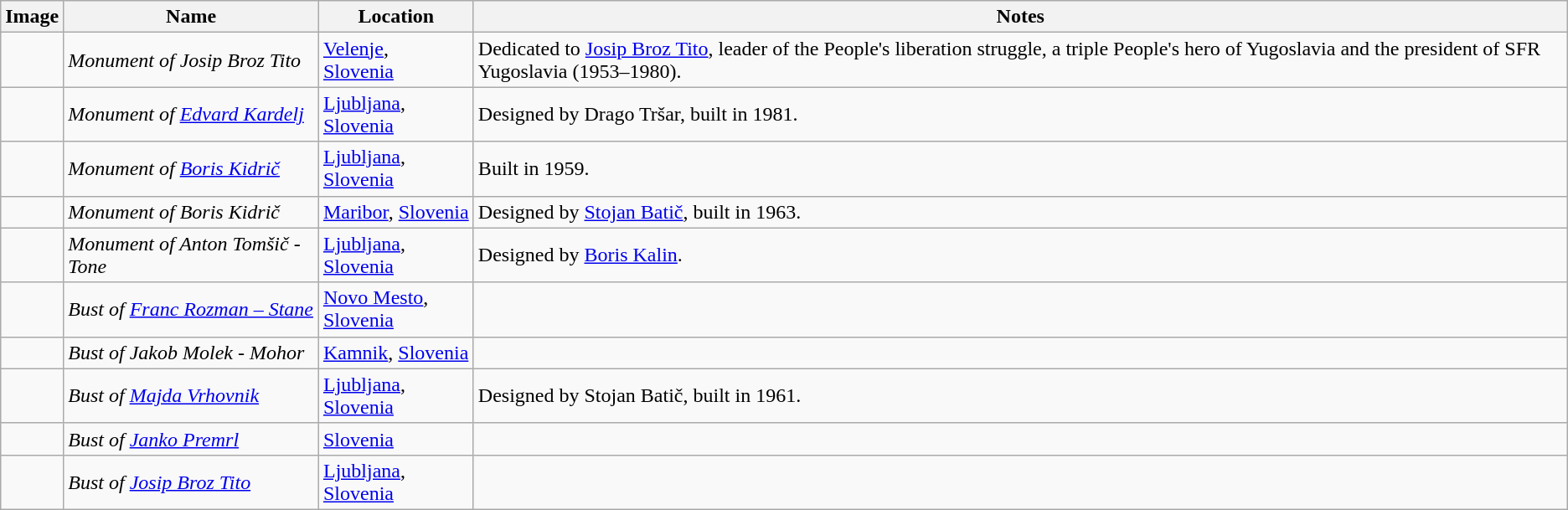<table class="wikitable">
<tr>
<th><strong>Image</strong></th>
<th><strong>Name</strong></th>
<th><strong>Location</strong></th>
<th><strong>Notes</strong></th>
</tr>
<tr>
<td></td>
<td><em>Monument of Josip Broz Tito</em></td>
<td><a href='#'>Velenje</a>,<br><a href='#'>Slovenia</a></td>
<td>Dedicated to <a href='#'>Josip Broz Tito</a>, leader of the People's liberation struggle, a triple People's hero of Yugoslavia and the president of SFR Yugoslavia (1953–1980).</td>
</tr>
<tr>
<td></td>
<td><em>Monument of <a href='#'>Edvard Kardelj</a></em></td>
<td><a href='#'>Ljubljana</a>,<br><a href='#'>Slovenia</a></td>
<td>Designed by Drago Tršar, built in 1981.</td>
</tr>
<tr>
<td></td>
<td><em>Monument of <a href='#'>Boris Kidrič</a></em></td>
<td><a href='#'>Ljubljana</a>,<br><a href='#'>Slovenia</a></td>
<td>Built in 1959.</td>
</tr>
<tr>
<td></td>
<td><em>Monument of Boris Kidrič</em></td>
<td><a href='#'>Maribor</a>, <a href='#'>Slovenia</a></td>
<td>Designed by <a href='#'>Stojan Batič</a>, built in 1963.</td>
</tr>
<tr>
<td></td>
<td><em>Monument of Anton Tomšič - Tone</em></td>
<td><a href='#'>Ljubljana</a>, <a href='#'>Slovenia</a></td>
<td>Designed by <a href='#'>Boris Kalin</a>.</td>
</tr>
<tr>
<td></td>
<td><em>Bust of <a href='#'>Franc Rozman – Stane</a></em></td>
<td><a href='#'>Novo Mesto</a>,<br><a href='#'>Slovenia</a></td>
<td></td>
</tr>
<tr>
<td></td>
<td><em>Bust of Jakob Molek - Mohor</em></td>
<td><a href='#'>Kamnik</a>, <a href='#'>Slovenia</a></td>
<td></td>
</tr>
<tr>
<td></td>
<td><em>Bust of <a href='#'>Majda Vrhovnik</a></em></td>
<td><a href='#'>Ljubljana</a>, <a href='#'>Slovenia</a></td>
<td>Designed by Stojan Batič, built in 1961.</td>
</tr>
<tr>
<td></td>
<td><em>Bust of <a href='#'>Janko Premrl</a></em></td>
<td><a href='#'>Slovenia</a></td>
<td></td>
</tr>
<tr>
<td></td>
<td><em>Bust of <a href='#'>Josip Broz Tito</a></em></td>
<td><a href='#'>Ljubljana</a>, <a href='#'>Slovenia</a></td>
<td></td>
</tr>
</table>
